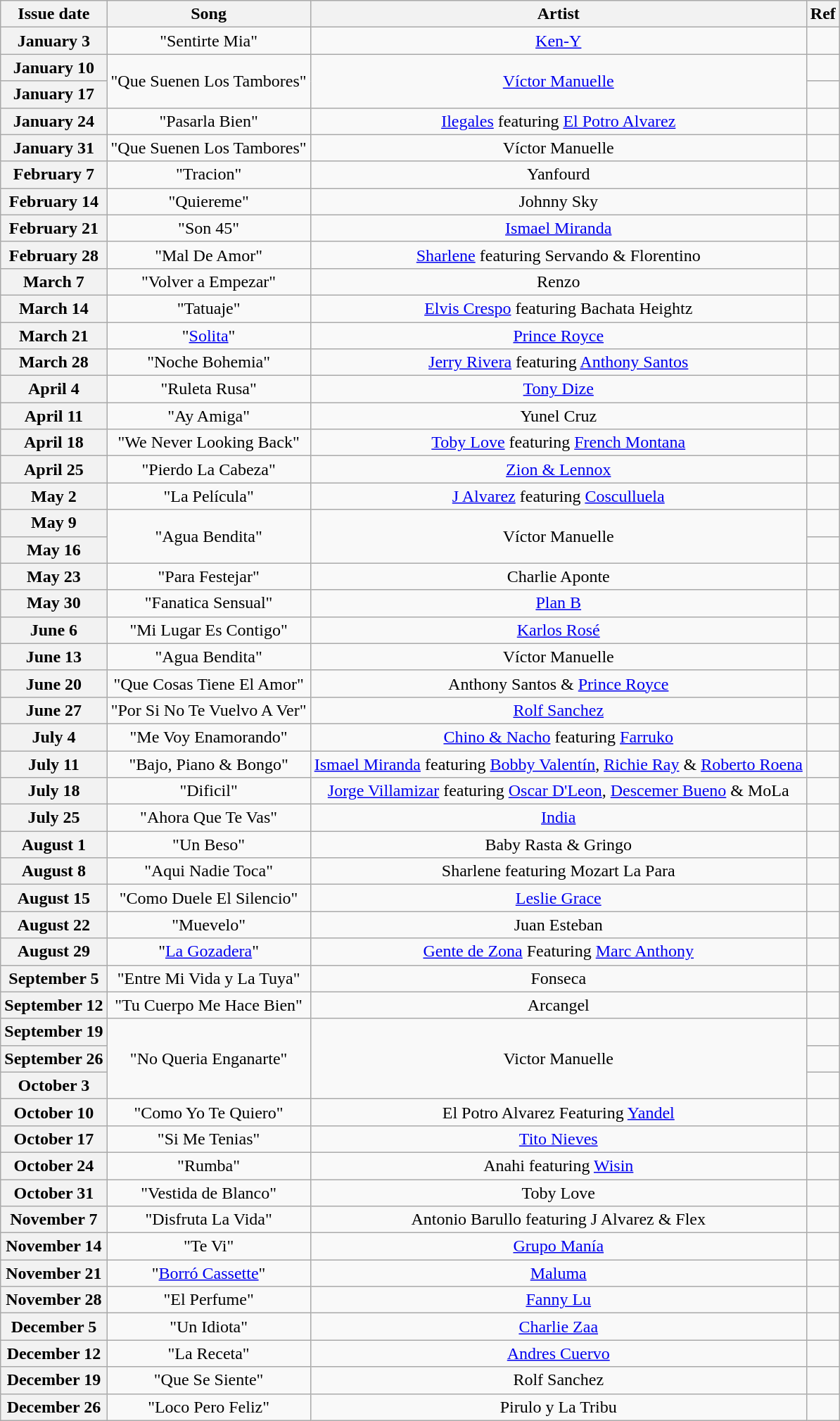<table class="wikitable plainrowheaders" style="text-align: center;">
<tr>
<th>Issue date</th>
<th>Song</th>
<th>Artist</th>
<th>Ref</th>
</tr>
<tr>
<th scope="row">January 3</th>
<td>"Sentirte Mia"</td>
<td><a href='#'>Ken-Y</a></td>
<td></td>
</tr>
<tr>
<th scope="row">January 10</th>
<td rowspan="2">"Que Suenen Los Tambores"</td>
<td rowspan="2"><a href='#'>Víctor Manuelle</a></td>
<td></td>
</tr>
<tr>
<th scope="row">January 17</th>
<td></td>
</tr>
<tr>
<th scope="row">January 24</th>
<td>"Pasarla Bien"</td>
<td><a href='#'>Ilegales</a> featuring <a href='#'>El Potro Alvarez</a></td>
<td></td>
</tr>
<tr>
<th scope="row">January 31</th>
<td>"Que Suenen Los Tambores"</td>
<td>Víctor Manuelle</td>
<td></td>
</tr>
<tr>
<th scope="row">February 7</th>
<td>"Tracion"</td>
<td>Yanfourd</td>
<td></td>
</tr>
<tr>
<th scope="row">February 14</th>
<td>"Quiereme"</td>
<td>Johnny Sky</td>
<td></td>
</tr>
<tr>
<th scope="row">February 21</th>
<td>"Son 45"</td>
<td><a href='#'>Ismael Miranda</a></td>
<td></td>
</tr>
<tr>
<th scope="row">February 28</th>
<td>"Mal De Amor"</td>
<td><a href='#'>Sharlene</a> featuring Servando & Florentino</td>
<td></td>
</tr>
<tr>
<th scope="row">March 7</th>
<td>"Volver a Empezar"</td>
<td>Renzo</td>
<td></td>
</tr>
<tr>
<th scope="row">March 14</th>
<td>"Tatuaje"</td>
<td><a href='#'>Elvis Crespo</a> featuring Bachata Heightz</td>
<td></td>
</tr>
<tr>
<th scope="row">March 21</th>
<td>"<a href='#'>Solita</a>"</td>
<td><a href='#'>Prince Royce</a></td>
<td></td>
</tr>
<tr>
<th scope="row">March 28</th>
<td>"Noche Bohemia"</td>
<td><a href='#'>Jerry Rivera</a> featuring <a href='#'>Anthony Santos</a></td>
<td></td>
</tr>
<tr>
<th scope="row">April 4</th>
<td>"Ruleta Rusa"</td>
<td><a href='#'>Tony Dize</a></td>
<td></td>
</tr>
<tr>
<th scope="row">April 11</th>
<td>"Ay Amiga"</td>
<td>Yunel Cruz</td>
<td></td>
</tr>
<tr>
<th scope="row">April 18</th>
<td>"We Never Looking Back"</td>
<td><a href='#'>Toby Love</a> featuring <a href='#'>French Montana</a></td>
<td></td>
</tr>
<tr>
<th scope="row">April 25</th>
<td>"Pierdo La Cabeza"</td>
<td><a href='#'>Zion & Lennox</a></td>
<td></td>
</tr>
<tr>
<th scope="row">May 2</th>
<td>"La Película"</td>
<td><a href='#'>J Alvarez</a> featuring <a href='#'>Cosculluela</a></td>
<td></td>
</tr>
<tr>
<th scope="row">May 9</th>
<td rowspan="2">"Agua Bendita"</td>
<td rowspan="2">Víctor Manuelle</td>
<td></td>
</tr>
<tr>
<th scope="row">May 16</th>
<td></td>
</tr>
<tr>
<th scope="row">May 23</th>
<td>"Para Festejar"</td>
<td>Charlie Aponte</td>
<td></td>
</tr>
<tr>
<th scope="row">May 30</th>
<td>"Fanatica Sensual"</td>
<td><a href='#'>Plan B</a></td>
<td></td>
</tr>
<tr>
<th scope="row">June 6</th>
<td>"Mi Lugar Es Contigo"</td>
<td><a href='#'>Karlos Rosé</a></td>
<td></td>
</tr>
<tr>
<th scope="row">June 13</th>
<td>"Agua Bendita"</td>
<td>Víctor Manuelle</td>
<td></td>
</tr>
<tr>
<th scope="row">June 20</th>
<td>"Que Cosas Tiene El Amor"</td>
<td>Anthony Santos & <a href='#'>Prince Royce</a></td>
<td></td>
</tr>
<tr>
<th scope="row">June 27</th>
<td>"Por Si No Te Vuelvo A Ver"</td>
<td><a href='#'>Rolf Sanchez</a></td>
<td></td>
</tr>
<tr>
<th scope="row">July 4</th>
<td>"Me Voy Enamorando"</td>
<td><a href='#'>Chino & Nacho</a> featuring <a href='#'>Farruko</a></td>
<td></td>
</tr>
<tr>
<th scope="row">July 11</th>
<td>"Bajo, Piano & Bongo"</td>
<td><a href='#'>Ismael Miranda</a> featuring <a href='#'>Bobby Valentín</a>, <a href='#'>Richie Ray</a> & <a href='#'>Roberto Roena</a></td>
<td></td>
</tr>
<tr>
<th scope="row">July 18</th>
<td>"Dificil"</td>
<td><a href='#'>Jorge Villamizar</a> featuring <a href='#'>Oscar D'Leon</a>, <a href='#'>Descemer Bueno</a> & MoLa</td>
<td></td>
</tr>
<tr>
<th scope="row">July 25</th>
<td>"Ahora Que Te Vas"</td>
<td><a href='#'>India</a></td>
<td></td>
</tr>
<tr>
<th scope="row">August 1</th>
<td>"Un Beso"</td>
<td>Baby Rasta & Gringo</td>
<td></td>
</tr>
<tr>
<th scope="row">August 8</th>
<td>"Aqui Nadie Toca"</td>
<td>Sharlene featuring Mozart La Para</td>
<td></td>
</tr>
<tr>
<th scope="row">August 15</th>
<td>"Como Duele El Silencio"</td>
<td><a href='#'>Leslie Grace</a></td>
<td></td>
</tr>
<tr>
<th scope="row">August 22</th>
<td>"Muevelo"</td>
<td>Juan Esteban</td>
<td></td>
</tr>
<tr>
<th scope="row">August 29</th>
<td>"<a href='#'>La Gozadera</a>"</td>
<td><a href='#'>Gente de Zona</a> Featuring <a href='#'>Marc Anthony</a></td>
<td></td>
</tr>
<tr>
<th scope="row">September 5</th>
<td>"Entre Mi Vida y La Tuya"</td>
<td>Fonseca</td>
<td></td>
</tr>
<tr>
<th scope="row">September 12</th>
<td>"Tu Cuerpo Me Hace Bien"</td>
<td>Arcangel</td>
<td></td>
</tr>
<tr>
<th scope="row">September 19</th>
<td rowspan="3">"No Queria Enganarte"</td>
<td rowspan="3">Victor Manuelle</td>
<td></td>
</tr>
<tr>
<th scope="row">September 26</th>
<td></td>
</tr>
<tr>
<th scope="row">October 3</th>
<td></td>
</tr>
<tr>
<th scope="row">October 10</th>
<td>"Como Yo Te Quiero"</td>
<td>El Potro Alvarez Featuring <a href='#'>Yandel</a></td>
<td></td>
</tr>
<tr>
<th scope="row">October 17</th>
<td>"Si Me Tenias"</td>
<td><a href='#'>Tito Nieves</a></td>
<td></td>
</tr>
<tr>
<th scope="row">October 24</th>
<td>"Rumba"</td>
<td>Anahi featuring <a href='#'>Wisin</a></td>
<td></td>
</tr>
<tr>
<th scope="row">October 31</th>
<td>"Vestida de Blanco"</td>
<td>Toby Love</td>
<td></td>
</tr>
<tr>
<th scope="row">November 7</th>
<td>"Disfruta La Vida"</td>
<td>Antonio Barullo featuring J Alvarez & Flex</td>
<td></td>
</tr>
<tr>
<th scope="row">November 14</th>
<td>"Te Vi"</td>
<td><a href='#'>Grupo Manía</a></td>
<td></td>
</tr>
<tr>
<th scope="row">November 21</th>
<td>"<a href='#'>Borró Cassette</a>"</td>
<td><a href='#'>Maluma</a></td>
<td></td>
</tr>
<tr>
<th scope="row">November 28</th>
<td>"El Perfume"</td>
<td><a href='#'>Fanny Lu</a></td>
<td></td>
</tr>
<tr>
<th scope="row">December 5</th>
<td>"Un Idiota"</td>
<td><a href='#'>Charlie Zaa</a></td>
<td></td>
</tr>
<tr>
<th scope="row">December 12</th>
<td>"La Receta"</td>
<td><a href='#'>Andres Cuervo</a></td>
<td></td>
</tr>
<tr>
<th scope="row">December 19</th>
<td>"Que Se Siente"</td>
<td>Rolf Sanchez</td>
<td></td>
</tr>
<tr>
<th scope="row">December 26</th>
<td>"Loco Pero Feliz"</td>
<td>Pirulo y La Tribu</td>
<td></td>
</tr>
</table>
